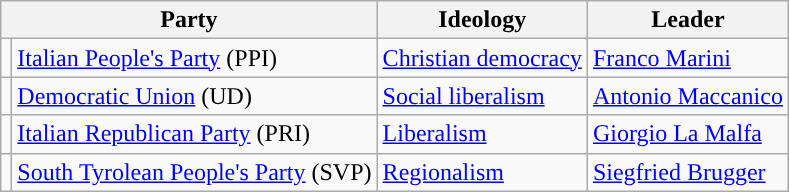<table class=wikitable style=text-align:left>
<tr>
<th colspan=2>Party</th>
<th>Ideology</th>
<th>Leader</th>
</tr>
<tr>
<td></td>
<td><a href='#'>Italian People's Party</a> (PPI)</td>
<td><a href='#'>Christian democracy</a></td>
<td><a href='#'>Franco Marini</a></td>
</tr>
<tr>
<td></td>
<td><a href='#'>Democratic Union</a> (UD)</td>
<td><a href='#'>Social liberalism</a></td>
<td><a href='#'>Antonio Maccanico</a></td>
</tr>
<tr>
<td></td>
<td><a href='#'>Italian Republican Party</a> (PRI)</td>
<td><a href='#'>Liberalism</a></td>
<td><a href='#'>Giorgio La Malfa</a></td>
</tr>
<tr>
<td></td>
<td><a href='#'>South Tyrolean People's Party</a> (SVP)</td>
<td><a href='#'>Regionalism</a></td>
<td><a href='#'>Siegfried Brugger</a></td>
</tr>
</table>
